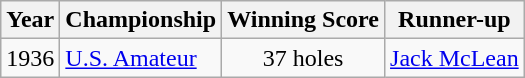<table class="wikitable">
<tr>
<th>Year</th>
<th>Championship</th>
<th>Winning Score</th>
<th>Runner-up</th>
</tr>
<tr>
<td>1936</td>
<td><a href='#'>U.S. Amateur</a></td>
<td align=center>37 holes</td>
<td> <a href='#'>Jack McLean</a></td>
</tr>
</table>
